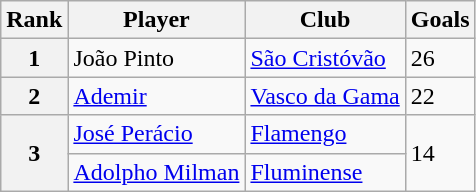<table class="wikitable">
<tr>
<th>Rank</th>
<th>Player</th>
<th>Club</th>
<th>Goals</th>
</tr>
<tr>
<th>1</th>
<td>João Pinto</td>
<td><a href='#'>São Cristóvão</a></td>
<td>26</td>
</tr>
<tr>
<th>2</th>
<td><a href='#'>Ademir</a></td>
<td><a href='#'>Vasco da Gama</a></td>
<td>22</td>
</tr>
<tr>
<th rowspan="2">3</th>
<td><a href='#'>José Perácio</a></td>
<td><a href='#'>Flamengo</a></td>
<td rowspan="2">14</td>
</tr>
<tr>
<td><a href='#'>Adolpho Milman</a></td>
<td><a href='#'>Fluminense</a></td>
</tr>
</table>
